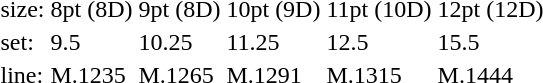<table style="margin-left:40px;">
<tr>
<td>size:</td>
<td>8pt (8D)</td>
<td>9pt (8D)</td>
<td>10pt (9D)</td>
<td>11pt (10D)</td>
<td>12pt (12D)</td>
</tr>
<tr>
<td>set:</td>
<td>9.5</td>
<td>10.25</td>
<td>11.25</td>
<td>12.5</td>
<td>15.5</td>
</tr>
<tr>
<td>line:</td>
<td>M.1235</td>
<td>M.1265</td>
<td>M.1291</td>
<td>M.1315</td>
<td>M.1444</td>
</tr>
</table>
